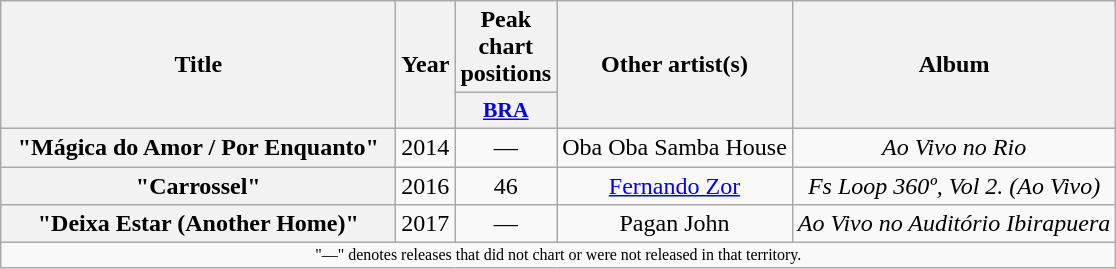<table class="wikitable plainrowheaders" style="text-align:center;" border="1">
<tr>
<th scope="col" rowspan="2" style="width:16em;">Title</th>
<th scope="col" rowspan="2">Year</th>
<th scope="col" colspan="1">Peak<br>chart<br>positions</th>
<th scope="col" rowspan="2">Other artist(s)</th>
<th scope="col" rowspan="2">Album</th>
</tr>
<tr>
<th scope="col" style="width:3em;font-size:90%;"><a href='#'>BRA</a></th>
</tr>
<tr>
<th scope="row">"Mágica do Amor / Por Enquanto"</th>
<td>2014</td>
<td>—</td>
<td>Oba Oba Samba House</td>
<td><em>Ao Vivo no Rio</em></td>
</tr>
<tr>
<th scope="row">"Carrossel"</th>
<td>2016</td>
<td>46</td>
<td><a href='#'>Fernando Zor</a></td>
<td><em>Fs Loop 360º, Vol 2. (Ao Vivo)</em></td>
</tr>
<tr>
<th scope="row">"Deixa Estar (Another Home)"</th>
<td>2017</td>
<td>—</td>
<td>Pagan John</td>
<td><em>Ao Vivo no Auditório Ibirapuera</em></td>
</tr>
<tr>
<td align="center" colspan="12" style="font-size:8pt">"—" denotes releases that did not chart or were not released in that territory.</td>
</tr>
</table>
